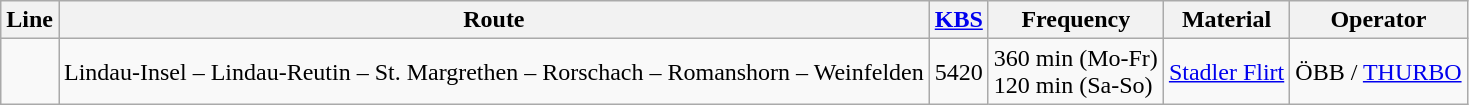<table class="wikitable sortable" style="">
<tr>
<th>Line</th>
<th>Route</th>
<th><a href='#'>KBS</a></th>
<th>Frequency</th>
<th>Material</th>
<th>Operator</th>
</tr>
<tr>
<td align="center"></td>
<td>Lindau-Insel – Lindau-Reutin – St. Margrethen – Rorschach – Romanshorn – Weinfelden</td>
<td>5420</td>
<td>360 min (Mo-Fr)<br>120 min (Sa-So)</td>
<td><a href='#'>Stadler Flirt</a></td>
<td>ÖBB / <a href='#'>THURBO</a></td>
</tr>
</table>
